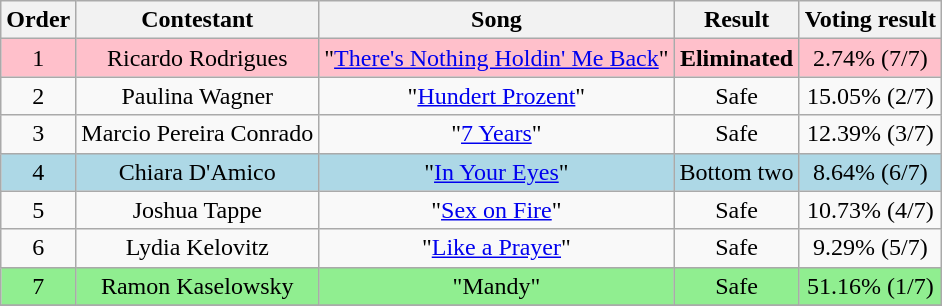<table class="wikitable" style="text-align:center;">
<tr>
<th>Order</th>
<th>Contestant</th>
<th>Song</th>
<th>Result</th>
<th>Voting result</th>
</tr>
<tr bgcolor="pink">
<td>1</td>
<td>Ricardo Rodrigues</td>
<td>"<a href='#'>There's Nothing Holdin' Me Back</a>"</td>
<td><strong>Eliminated</strong></td>
<td>2.74% (7/7)</td>
</tr>
<tr>
<td>2</td>
<td>Paulina Wagner</td>
<td>"<a href='#'>Hundert Prozent</a>"</td>
<td>Safe</td>
<td>15.05% (2/7)</td>
</tr>
<tr>
<td>3</td>
<td>Marcio Pereira Conrado</td>
<td>"<a href='#'>7 Years</a>"</td>
<td>Safe</td>
<td>12.39% (3/7)</td>
</tr>
<tr bgcolor="lightblue">
<td>4</td>
<td>Chiara D'Amico</td>
<td>"<a href='#'>In Your Eyes</a>"</td>
<td>Bottom two</td>
<td>8.64% (6/7)</td>
</tr>
<tr>
<td>5</td>
<td>Joshua Tappe</td>
<td>"<a href='#'>Sex on Fire</a>"</td>
<td>Safe</td>
<td>10.73% (4/7)</td>
</tr>
<tr>
<td>6</td>
<td>Lydia Kelovitz</td>
<td>"<a href='#'>Like a Prayer</a>"</td>
<td>Safe</td>
<td>9.29% (5/7)</td>
</tr>
<tr bgcolor="lightgreen">
<td>7</td>
<td>Ramon Kaselowsky</td>
<td>"Mandy"</td>
<td>Safe</td>
<td>51.16% (1/7)</td>
</tr>
<tr>
</tr>
</table>
